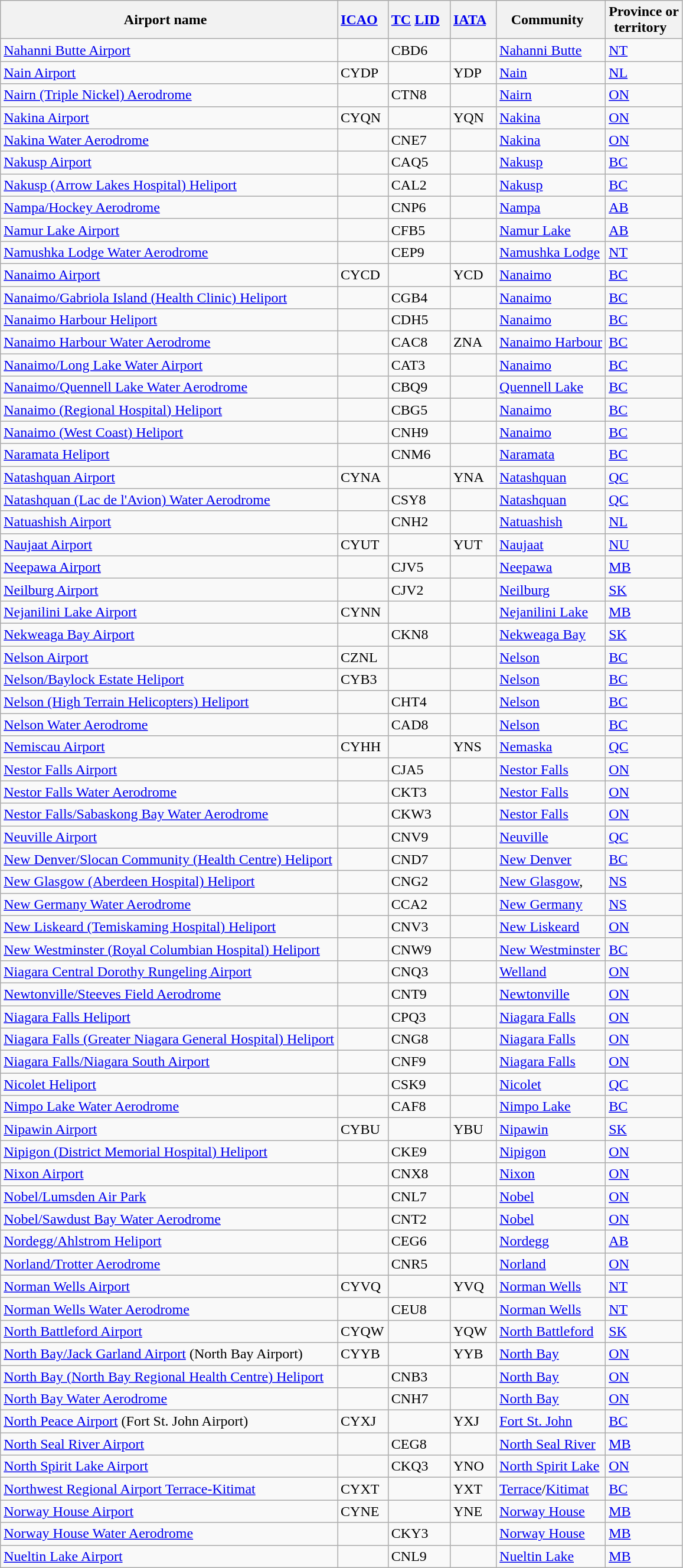<table class="wikitable sortable" style="width:auto;">
<tr>
<th width="*">Airport name  </th>
<th width="*"><a href='#'>ICAO</a>  </th>
<th width="*"><a href='#'>TC</a> <a href='#'>LID</a>  </th>
<th width="*"><a href='#'>IATA</a>  </th>
<th width="*">Community  </th>
<th width="*">Province or<br>territory  </th>
</tr>
<tr>
<td><a href='#'>Nahanni Butte Airport</a></td>
<td></td>
<td>CBD6</td>
<td></td>
<td><a href='#'>Nahanni Butte</a></td>
<td><a href='#'>NT</a></td>
</tr>
<tr>
<td><a href='#'>Nain Airport</a></td>
<td>CYDP</td>
<td></td>
<td>YDP</td>
<td><a href='#'>Nain</a></td>
<td><a href='#'>NL</a></td>
</tr>
<tr>
<td><a href='#'>Nairn (Triple Nickel) Aerodrome</a></td>
<td></td>
<td>CTN8</td>
<td></td>
<td><a href='#'>Nairn</a></td>
<td><a href='#'>ON</a></td>
</tr>
<tr>
<td><a href='#'>Nakina Airport</a></td>
<td>CYQN</td>
<td></td>
<td>YQN</td>
<td><a href='#'>Nakina</a></td>
<td><a href='#'>ON</a></td>
</tr>
<tr>
<td><a href='#'>Nakina Water Aerodrome</a></td>
<td></td>
<td>CNE7</td>
<td></td>
<td><a href='#'>Nakina</a></td>
<td><a href='#'>ON</a></td>
</tr>
<tr>
<td><a href='#'>Nakusp Airport</a></td>
<td></td>
<td>CAQ5</td>
<td></td>
<td><a href='#'>Nakusp</a></td>
<td><a href='#'>BC</a></td>
</tr>
<tr>
<td><a href='#'>Nakusp (Arrow Lakes Hospital) Heliport</a></td>
<td></td>
<td>CAL2</td>
<td></td>
<td><a href='#'>Nakusp</a></td>
<td><a href='#'>BC</a></td>
</tr>
<tr>
<td><a href='#'>Nampa/Hockey Aerodrome</a></td>
<td></td>
<td>CNP6</td>
<td></td>
<td><a href='#'>Nampa</a></td>
<td><a href='#'>AB</a></td>
</tr>
<tr>
<td><a href='#'>Namur Lake Airport</a></td>
<td></td>
<td>CFB5</td>
<td></td>
<td><a href='#'>Namur Lake</a></td>
<td><a href='#'>AB</a></td>
</tr>
<tr>
<td><a href='#'>Namushka Lodge Water Aerodrome</a></td>
<td></td>
<td>CEP9</td>
<td></td>
<td><a href='#'>Namushka Lodge</a></td>
<td><a href='#'>NT</a></td>
</tr>
<tr>
<td><a href='#'>Nanaimo Airport</a></td>
<td>CYCD</td>
<td></td>
<td>YCD</td>
<td><a href='#'>Nanaimo</a></td>
<td><a href='#'>BC</a></td>
</tr>
<tr>
<td><a href='#'>Nanaimo/Gabriola Island (Health Clinic) Heliport</a></td>
<td></td>
<td>CGB4</td>
<td></td>
<td><a href='#'>Nanaimo</a></td>
<td><a href='#'>BC</a></td>
</tr>
<tr>
<td><a href='#'>Nanaimo Harbour Heliport</a></td>
<td></td>
<td>CDH5</td>
<td></td>
<td><a href='#'>Nanaimo</a></td>
<td><a href='#'>BC</a></td>
</tr>
<tr>
<td><a href='#'>Nanaimo Harbour Water Aerodrome</a></td>
<td></td>
<td>CAC8</td>
<td>ZNA</td>
<td><a href='#'>Nanaimo Harbour</a></td>
<td><a href='#'>BC</a></td>
</tr>
<tr>
<td><a href='#'>Nanaimo/Long Lake Water Airport</a></td>
<td></td>
<td>CAT3</td>
<td></td>
<td><a href='#'>Nanaimo</a></td>
<td><a href='#'>BC</a></td>
</tr>
<tr>
<td><a href='#'>Nanaimo/Quennell Lake Water Aerodrome</a></td>
<td></td>
<td>CBQ9</td>
<td></td>
<td><a href='#'>Quennell Lake</a></td>
<td><a href='#'>BC</a></td>
</tr>
<tr>
<td><a href='#'>Nanaimo (Regional Hospital) Heliport</a></td>
<td></td>
<td>CBG5</td>
<td></td>
<td><a href='#'>Nanaimo</a></td>
<td><a href='#'>BC</a></td>
</tr>
<tr>
<td><a href='#'>Nanaimo (West Coast) Heliport</a></td>
<td></td>
<td>CNH9</td>
<td></td>
<td><a href='#'>Nanaimo</a></td>
<td><a href='#'>BC</a></td>
</tr>
<tr>
<td><a href='#'>Naramata Heliport</a></td>
<td></td>
<td>CNM6</td>
<td></td>
<td><a href='#'>Naramata</a></td>
<td><a href='#'>BC</a></td>
</tr>
<tr>
<td><a href='#'>Natashquan Airport</a></td>
<td>CYNA</td>
<td></td>
<td>YNA</td>
<td><a href='#'>Natashquan</a></td>
<td><a href='#'>QC</a></td>
</tr>
<tr>
<td><a href='#'>Natashquan (Lac de l'Avion) Water Aerodrome</a></td>
<td></td>
<td>CSY8</td>
<td></td>
<td><a href='#'>Natashquan</a></td>
<td><a href='#'>QC</a></td>
</tr>
<tr>
<td><a href='#'>Natuashish Airport</a></td>
<td></td>
<td>CNH2</td>
<td></td>
<td><a href='#'>Natuashish</a></td>
<td><a href='#'>NL</a></td>
</tr>
<tr>
<td><a href='#'>Naujaat Airport</a></td>
<td>CYUT</td>
<td></td>
<td>YUT</td>
<td><a href='#'>Naujaat</a></td>
<td><a href='#'>NU</a></td>
</tr>
<tr>
<td><a href='#'>Neepawa Airport</a></td>
<td></td>
<td>CJV5</td>
<td></td>
<td><a href='#'>Neepawa</a></td>
<td><a href='#'>MB</a></td>
</tr>
<tr>
<td><a href='#'>Neilburg Airport</a></td>
<td></td>
<td>CJV2</td>
<td></td>
<td><a href='#'>Neilburg</a></td>
<td><a href='#'>SK</a></td>
</tr>
<tr>
<td><a href='#'>Nejanilini Lake Airport</a></td>
<td>CYNN</td>
<td></td>
<td></td>
<td><a href='#'>Nejanilini Lake</a></td>
<td><a href='#'>MB</a></td>
</tr>
<tr>
<td><a href='#'>Nekweaga Bay Airport</a></td>
<td></td>
<td>CKN8</td>
<td></td>
<td><a href='#'>Nekweaga Bay</a></td>
<td><a href='#'>SK</a></td>
</tr>
<tr>
<td><a href='#'>Nelson Airport</a></td>
<td>CZNL</td>
<td></td>
<td></td>
<td><a href='#'>Nelson</a></td>
<td><a href='#'>BC</a></td>
</tr>
<tr>
<td><a href='#'>Nelson/Baylock Estate Heliport</a></td>
<td>CYB3</td>
<td></td>
<td></td>
<td><a href='#'>Nelson</a></td>
<td><a href='#'>BC</a></td>
</tr>
<tr>
<td><a href='#'>Nelson (High Terrain Helicopters) Heliport</a></td>
<td></td>
<td>CHT4</td>
<td></td>
<td><a href='#'>Nelson</a></td>
<td><a href='#'>BC</a></td>
</tr>
<tr>
<td><a href='#'>Nelson Water Aerodrome</a></td>
<td></td>
<td>CAD8</td>
<td></td>
<td><a href='#'>Nelson</a></td>
<td><a href='#'>BC</a></td>
</tr>
<tr>
<td><a href='#'>Nemiscau Airport</a></td>
<td>CYHH</td>
<td></td>
<td>YNS</td>
<td><a href='#'>Nemaska</a></td>
<td><a href='#'>QC</a></td>
</tr>
<tr>
<td><a href='#'>Nestor Falls Airport</a></td>
<td></td>
<td>CJA5</td>
<td></td>
<td><a href='#'>Nestor Falls</a></td>
<td><a href='#'>ON</a></td>
</tr>
<tr>
<td><a href='#'>Nestor Falls Water Aerodrome</a></td>
<td></td>
<td>CKT3</td>
<td></td>
<td><a href='#'>Nestor Falls</a></td>
<td><a href='#'>ON</a></td>
</tr>
<tr>
<td><a href='#'>Nestor Falls/Sabaskong Bay Water Aerodrome</a></td>
<td></td>
<td>CKW3</td>
<td></td>
<td><a href='#'>Nestor Falls</a></td>
<td><a href='#'>ON</a></td>
</tr>
<tr>
<td><a href='#'>Neuville Airport</a></td>
<td></td>
<td>CNV9</td>
<td></td>
<td><a href='#'>Neuville</a></td>
<td><a href='#'>QC</a></td>
</tr>
<tr>
<td><a href='#'>New Denver/Slocan Community (Health Centre) Heliport</a></td>
<td></td>
<td>CND7</td>
<td></td>
<td><a href='#'>New Denver</a></td>
<td><a href='#'>BC</a></td>
</tr>
<tr>
<td><a href='#'>New Glasgow (Aberdeen Hospital) Heliport</a></td>
<td></td>
<td>CNG2</td>
<td></td>
<td><a href='#'>New Glasgow</a>,</td>
<td><a href='#'>NS</a></td>
</tr>
<tr>
<td><a href='#'>New Germany Water Aerodrome</a></td>
<td></td>
<td>CCA2</td>
<td></td>
<td><a href='#'>New Germany</a></td>
<td><a href='#'>NS</a></td>
</tr>
<tr>
<td><a href='#'>New Liskeard (Temiskaming Hospital) Heliport</a></td>
<td></td>
<td>CNV3</td>
<td></td>
<td><a href='#'>New Liskeard</a></td>
<td><a href='#'>ON</a></td>
</tr>
<tr>
<td><a href='#'>New Westminster (Royal Columbian Hospital) Heliport</a></td>
<td></td>
<td>CNW9</td>
<td></td>
<td><a href='#'>New Westminster</a></td>
<td><a href='#'>BC</a></td>
</tr>
<tr>
<td><a href='#'>Niagara Central Dorothy Rungeling Airport</a></td>
<td></td>
<td>CNQ3</td>
<td></td>
<td><a href='#'>Welland</a></td>
<td><a href='#'>ON</a></td>
</tr>
<tr>
<td><a href='#'>Newtonville/Steeves Field Aerodrome</a></td>
<td></td>
<td>CNT9</td>
<td></td>
<td><a href='#'>Newtonville</a></td>
<td><a href='#'>ON</a></td>
</tr>
<tr>
<td><a href='#'>Niagara Falls Heliport</a></td>
<td></td>
<td>CPQ3</td>
<td></td>
<td><a href='#'>Niagara Falls</a></td>
<td><a href='#'>ON</a></td>
</tr>
<tr>
<td><a href='#'>Niagara Falls (Greater Niagara General Hospital) Heliport</a></td>
<td></td>
<td>CNG8</td>
<td></td>
<td><a href='#'>Niagara Falls</a></td>
<td><a href='#'>ON</a></td>
</tr>
<tr>
<td><a href='#'>Niagara Falls/Niagara South Airport</a></td>
<td></td>
<td>CNF9</td>
<td></td>
<td><a href='#'>Niagara Falls</a></td>
<td><a href='#'>ON</a></td>
</tr>
<tr>
<td><a href='#'>Nicolet Heliport</a></td>
<td></td>
<td>CSK9</td>
<td></td>
<td><a href='#'>Nicolet</a></td>
<td><a href='#'>QC</a></td>
</tr>
<tr>
<td><a href='#'>Nimpo Lake Water Aerodrome</a></td>
<td></td>
<td>CAF8</td>
<td></td>
<td><a href='#'>Nimpo Lake</a></td>
<td><a href='#'>BC</a></td>
</tr>
<tr>
<td><a href='#'>Nipawin Airport</a></td>
<td>CYBU</td>
<td></td>
<td>YBU</td>
<td><a href='#'>Nipawin</a></td>
<td><a href='#'>SK</a></td>
</tr>
<tr>
<td><a href='#'>Nipigon (District Memorial Hospital) Heliport</a></td>
<td></td>
<td>CKE9</td>
<td></td>
<td><a href='#'>Nipigon</a></td>
<td><a href='#'>ON</a></td>
</tr>
<tr>
<td><a href='#'>Nixon Airport</a></td>
<td></td>
<td>CNX8</td>
<td></td>
<td><a href='#'>Nixon</a></td>
<td><a href='#'>ON</a></td>
</tr>
<tr>
<td><a href='#'>Nobel/Lumsden Air Park</a></td>
<td></td>
<td>CNL7</td>
<td></td>
<td><a href='#'>Nobel</a></td>
<td><a href='#'>ON</a></td>
</tr>
<tr>
<td><a href='#'>Nobel/Sawdust Bay Water Aerodrome</a></td>
<td></td>
<td>CNT2</td>
<td></td>
<td><a href='#'>Nobel</a></td>
<td><a href='#'>ON</a></td>
</tr>
<tr>
<td><a href='#'>Nordegg/Ahlstrom Heliport</a></td>
<td></td>
<td>CEG6</td>
<td></td>
<td><a href='#'>Nordegg</a></td>
<td><a href='#'>AB</a></td>
</tr>
<tr>
<td><a href='#'>Norland/Trotter Aerodrome</a></td>
<td></td>
<td>CNR5</td>
<td></td>
<td><a href='#'>Norland</a></td>
<td><a href='#'>ON</a></td>
</tr>
<tr>
<td><a href='#'>Norman Wells Airport</a></td>
<td>CYVQ</td>
<td></td>
<td>YVQ</td>
<td><a href='#'>Norman Wells</a></td>
<td><a href='#'>NT</a></td>
</tr>
<tr>
<td><a href='#'>Norman Wells Water Aerodrome</a></td>
<td></td>
<td>CEU8</td>
<td></td>
<td><a href='#'>Norman Wells</a></td>
<td><a href='#'>NT</a></td>
</tr>
<tr>
<td><a href='#'>North Battleford Airport</a></td>
<td>CYQW</td>
<td></td>
<td>YQW</td>
<td><a href='#'>North Battleford</a></td>
<td><a href='#'>SK</a></td>
</tr>
<tr>
<td><a href='#'>North Bay/Jack Garland Airport</a> (North Bay Airport)</td>
<td>CYYB</td>
<td></td>
<td>YYB</td>
<td><a href='#'>North Bay</a></td>
<td><a href='#'>ON</a></td>
</tr>
<tr>
<td><a href='#'>North Bay (North Bay Regional Health Centre) Heliport</a></td>
<td></td>
<td>CNB3</td>
<td></td>
<td><a href='#'>North Bay</a></td>
<td><a href='#'>ON</a></td>
</tr>
<tr>
<td><a href='#'>North Bay Water Aerodrome</a></td>
<td></td>
<td>CNH7</td>
<td></td>
<td><a href='#'>North Bay</a></td>
<td><a href='#'>ON</a></td>
</tr>
<tr>
<td><a href='#'>North Peace Airport</a> (Fort St. John Airport)</td>
<td>CYXJ</td>
<td></td>
<td>YXJ</td>
<td><a href='#'>Fort St. John</a></td>
<td><a href='#'>BC</a></td>
</tr>
<tr>
<td><a href='#'>North Seal River Airport</a></td>
<td></td>
<td>CEG8</td>
<td></td>
<td><a href='#'>North Seal River</a></td>
<td><a href='#'>MB</a></td>
</tr>
<tr>
<td><a href='#'>North Spirit Lake Airport</a></td>
<td></td>
<td>CKQ3</td>
<td>YNO</td>
<td><a href='#'>North Spirit Lake</a></td>
<td><a href='#'>ON</a></td>
</tr>
<tr>
<td><a href='#'>Northwest Regional Airport Terrace-Kitimat</a></td>
<td>CYXT</td>
<td></td>
<td>YXT</td>
<td><a href='#'>Terrace</a>/<a href='#'>Kitimat</a></td>
<td><a href='#'>BC</a></td>
</tr>
<tr>
<td><a href='#'>Norway House Airport</a></td>
<td>CYNE</td>
<td></td>
<td>YNE</td>
<td><a href='#'>Norway House</a></td>
<td><a href='#'>MB</a></td>
</tr>
<tr>
<td><a href='#'>Norway House Water Aerodrome</a></td>
<td></td>
<td>CKY3</td>
<td></td>
<td><a href='#'>Norway House</a></td>
<td><a href='#'>MB</a></td>
</tr>
<tr>
<td><a href='#'>Nueltin Lake Airport</a></td>
<td></td>
<td>CNL9</td>
<td></td>
<td><a href='#'>Nueltin Lake</a></td>
<td><a href='#'>MB</a></td>
</tr>
</table>
